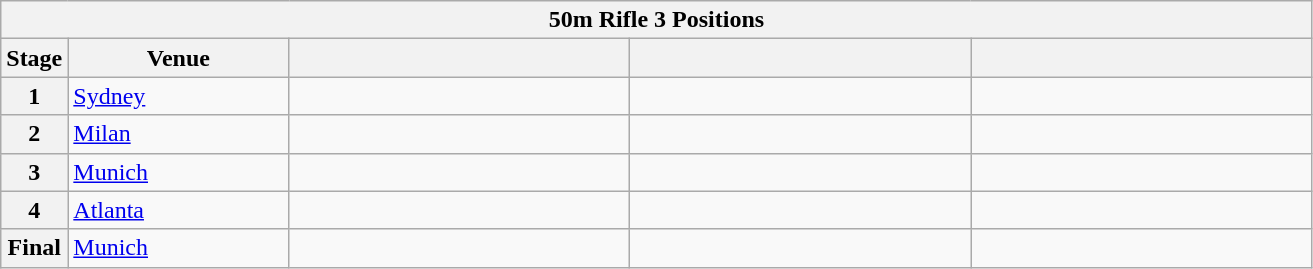<table class="wikitable">
<tr>
<th colspan="5">50m Rifle 3 Positions</th>
</tr>
<tr>
<th>Stage</th>
<th width=140>Venue</th>
<th width=220></th>
<th width=220></th>
<th width=220></th>
</tr>
<tr>
<th>1</th>
<td> <a href='#'>Sydney</a></td>
<td></td>
<td></td>
<td></td>
</tr>
<tr>
<th>2</th>
<td> <a href='#'>Milan</a></td>
<td></td>
<td></td>
<td></td>
</tr>
<tr>
<th>3</th>
<td> <a href='#'>Munich</a></td>
<td></td>
<td></td>
<td></td>
</tr>
<tr>
<th>4</th>
<td> <a href='#'>Atlanta</a></td>
<td></td>
<td></td>
<td></td>
</tr>
<tr>
<th>Final</th>
<td> <a href='#'>Munich</a></td>
<td></td>
<td></td>
<td></td>
</tr>
</table>
